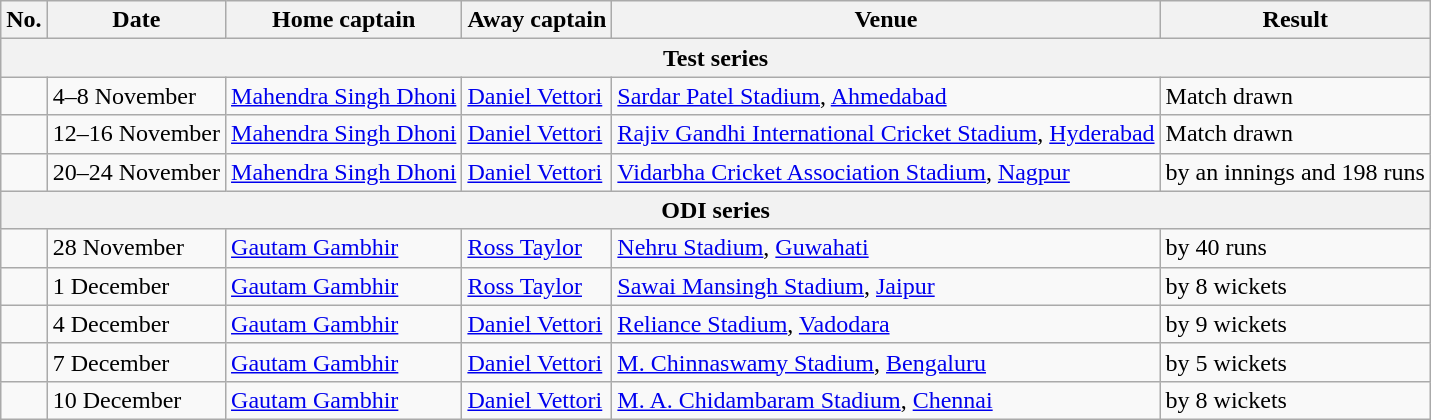<table class="wikitable">
<tr>
<th>No.</th>
<th>Date</th>
<th>Home captain</th>
<th>Away captain</th>
<th>Venue</th>
<th>Result</th>
</tr>
<tr>
<th colspan="6">Test series</th>
</tr>
<tr>
<td></td>
<td>4–8 November</td>
<td><a href='#'>Mahendra Singh Dhoni</a></td>
<td><a href='#'>Daniel Vettori</a></td>
<td><a href='#'>Sardar Patel Stadium</a>, <a href='#'>Ahmedabad</a></td>
<td>Match drawn</td>
</tr>
<tr>
<td></td>
<td>12–16 November</td>
<td><a href='#'>Mahendra Singh Dhoni</a></td>
<td><a href='#'>Daniel Vettori</a></td>
<td><a href='#'>Rajiv Gandhi International Cricket Stadium</a>, <a href='#'>Hyderabad</a></td>
<td>Match drawn</td>
</tr>
<tr>
<td></td>
<td>20–24 November</td>
<td><a href='#'>Mahendra Singh Dhoni</a></td>
<td><a href='#'>Daniel Vettori</a></td>
<td><a href='#'>Vidarbha Cricket Association Stadium</a>, <a href='#'>Nagpur</a></td>
<td> by an innings and 198 runs</td>
</tr>
<tr>
<th colspan="6">ODI series</th>
</tr>
<tr>
<td></td>
<td>28 November</td>
<td><a href='#'>Gautam Gambhir</a></td>
<td><a href='#'>Ross Taylor</a></td>
<td><a href='#'>Nehru Stadium</a>, <a href='#'>Guwahati</a></td>
<td> by 40 runs</td>
</tr>
<tr>
<td></td>
<td>1 December</td>
<td><a href='#'>Gautam Gambhir</a></td>
<td><a href='#'>Ross Taylor</a></td>
<td><a href='#'>Sawai Mansingh Stadium</a>, <a href='#'>Jaipur</a></td>
<td> by 8 wickets</td>
</tr>
<tr>
<td></td>
<td>4 December</td>
<td><a href='#'>Gautam Gambhir</a></td>
<td><a href='#'>Daniel Vettori</a></td>
<td><a href='#'>Reliance Stadium</a>, <a href='#'>Vadodara</a></td>
<td> by 9 wickets</td>
</tr>
<tr>
<td></td>
<td>7 December</td>
<td><a href='#'>Gautam Gambhir</a></td>
<td><a href='#'>Daniel Vettori</a></td>
<td><a href='#'>M. Chinnaswamy Stadium</a>, <a href='#'>Bengaluru</a></td>
<td> by 5 wickets</td>
</tr>
<tr>
<td></td>
<td>10 December</td>
<td><a href='#'>Gautam Gambhir</a></td>
<td><a href='#'>Daniel Vettori</a></td>
<td><a href='#'>M. A. Chidambaram Stadium</a>, <a href='#'>Chennai</a></td>
<td> by 8 wickets</td>
</tr>
</table>
